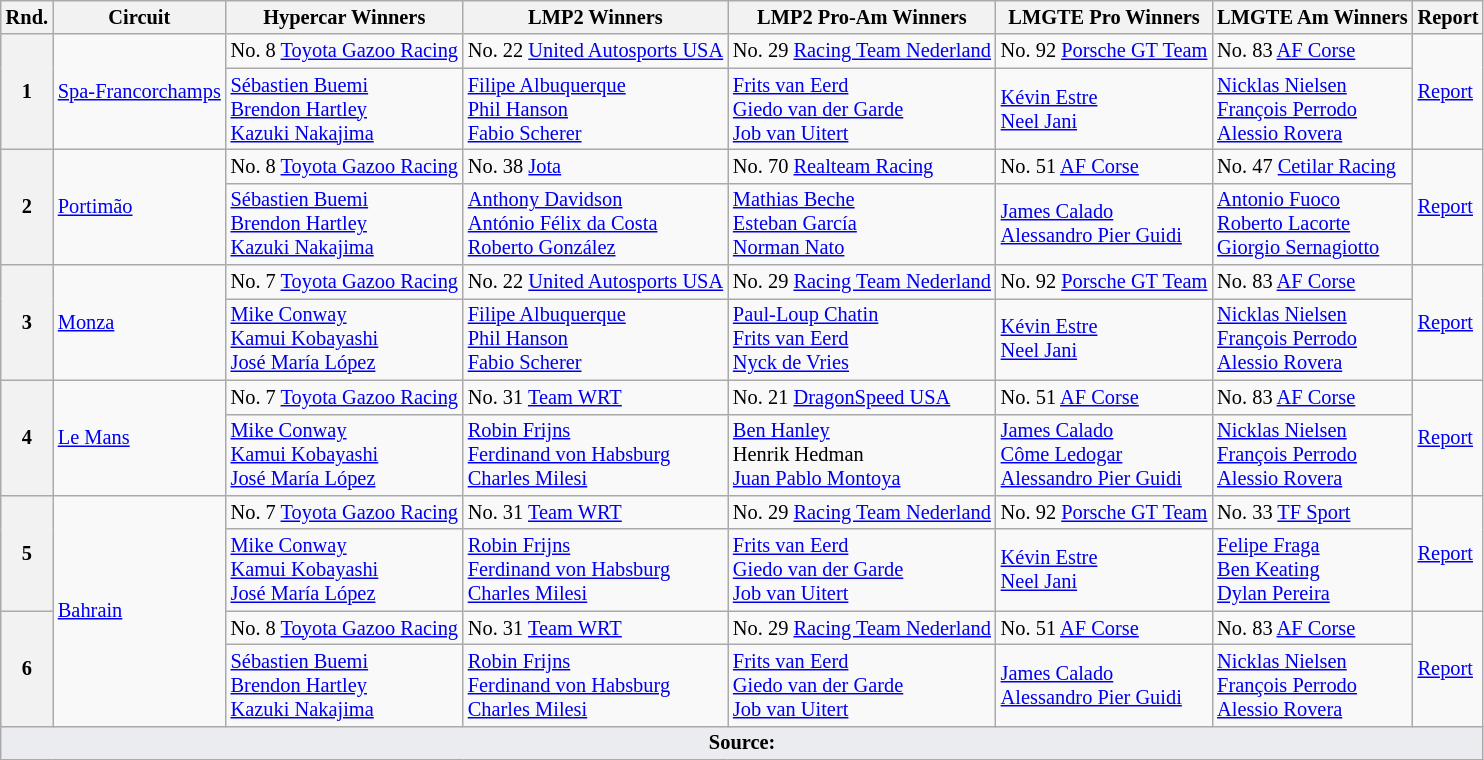<table class="wikitable" style="font-size:85%;">
<tr>
<th>Rnd.</th>
<th>Circuit</th>
<th>Hypercar Winners</th>
<th>LMP2 Winners</th>
<th>LMP2 Pro-Am Winners</th>
<th>LMGTE Pro Winners</th>
<th>LMGTE Am Winners</th>
<th>Report</th>
</tr>
<tr>
<th rowspan=2>1</th>
<td rowspan=2> <a href='#'>Spa-Francorchamps</a></td>
<td nowrap> No. 8 <a href='#'>Toyota Gazoo Racing</a></td>
<td nowrap> No. 22 <a href='#'>United Autosports USA</a></td>
<td nowrap> No. 29 <a href='#'>Racing Team Nederland</a></td>
<td nowrap> No. 92 <a href='#'>Porsche GT Team</a></td>
<td nowrap> No. 83 <a href='#'>AF Corse</a></td>
<td rowspan=2><a href='#'>Report</a></td>
</tr>
<tr>
<td> <a href='#'>Sébastien Buemi</a><br> <a href='#'>Brendon Hartley</a><br> <a href='#'>Kazuki Nakajima</a></td>
<td> <a href='#'>Filipe Albuquerque</a><br> <a href='#'>Phil Hanson</a><br> <a href='#'>Fabio Scherer</a></td>
<td> <a href='#'>Frits van Eerd</a><br> <a href='#'>Giedo van der Garde</a><br> <a href='#'>Job van Uitert</a></td>
<td> <a href='#'>Kévin Estre</a><br> <a href='#'>Neel Jani</a></td>
<td> <a href='#'>Nicklas Nielsen</a><br> <a href='#'>François Perrodo</a><br> <a href='#'>Alessio Rovera</a></td>
</tr>
<tr>
<th rowspan=2>2</th>
<td rowspan=2> <a href='#'>Portimão</a></td>
<td> No. 8 <a href='#'>Toyota Gazoo Racing</a></td>
<td> No. 38 <a href='#'>Jota</a></td>
<td> No. 70 <a href='#'>Realteam Racing</a></td>
<td> No. 51 <a href='#'>AF Corse</a></td>
<td nowrap> No. 47 <a href='#'>Cetilar Racing</a></td>
<td rowspan=2><a href='#'>Report</a></td>
</tr>
<tr>
<td> <a href='#'>Sébastien Buemi</a><br> <a href='#'>Brendon Hartley</a><br> <a href='#'>Kazuki Nakajima</a></td>
<td> <a href='#'>Anthony Davidson</a><br> <a href='#'>António Félix da Costa</a><br> <a href='#'>Roberto González</a></td>
<td> <a href='#'>Mathias Beche</a><br> <a href='#'>Esteban García</a><br> <a href='#'>Norman Nato</a></td>
<td> <a href='#'>James Calado</a><br> <a href='#'>Alessandro Pier Guidi</a></td>
<td> <a href='#'>Antonio Fuoco</a><br> <a href='#'>Roberto Lacorte</a><br> <a href='#'>Giorgio Sernagiotto</a></td>
</tr>
<tr>
<th rowspan=2>3</th>
<td rowspan=2> <a href='#'>Monza</a></td>
<td> No. 7 <a href='#'>Toyota Gazoo Racing</a></td>
<td> No. 22 <a href='#'>United Autosports USA</a></td>
<td> No. 29 <a href='#'>Racing Team Nederland</a></td>
<td> No. 92 <a href='#'>Porsche GT Team</a></td>
<td> No. 83 <a href='#'>AF Corse</a></td>
<td rowspan=2><a href='#'>Report</a></td>
</tr>
<tr>
<td> <a href='#'>Mike Conway</a><br> <a href='#'>Kamui Kobayashi</a><br> <a href='#'>José María López</a></td>
<td> <a href='#'>Filipe Albuquerque</a><br> <a href='#'>Phil Hanson</a><br> <a href='#'>Fabio Scherer</a></td>
<td> <a href='#'>Paul-Loup Chatin</a><br> <a href='#'>Frits van Eerd</a><br> <a href='#'>Nyck de Vries</a></td>
<td> <a href='#'>Kévin Estre</a><br> <a href='#'>Neel Jani</a></td>
<td> <a href='#'>Nicklas Nielsen</a><br> <a href='#'>François Perrodo</a><br> <a href='#'>Alessio Rovera</a></td>
</tr>
<tr>
<th rowspan=2>4</th>
<td rowspan=2 nowrap> <a href='#'>Le Mans</a></td>
<td> No. 7 <a href='#'>Toyota Gazoo Racing</a></td>
<td> No. 31 <a href='#'>Team WRT</a></td>
<td> No. 21 <a href='#'>DragonSpeed USA</a></td>
<td> No. 51 <a href='#'>AF Corse</a></td>
<td> No. 83 <a href='#'>AF Corse</a></td>
<td rowspan=2><a href='#'>Report</a></td>
</tr>
<tr>
<td> <a href='#'>Mike Conway</a><br> <a href='#'>Kamui Kobayashi</a><br> <a href='#'>José María López</a></td>
<td> <a href='#'>Robin Frijns</a><br> <a href='#'>Ferdinand von Habsburg</a><br> <a href='#'>Charles Milesi</a></td>
<td> <a href='#'>Ben Hanley</a><br> Henrik Hedman<br> <a href='#'>Juan Pablo Montoya</a></td>
<td> <a href='#'>James Calado</a><br> <a href='#'>Côme Ledogar</a><br> <a href='#'>Alessandro Pier Guidi</a></td>
<td> <a href='#'>Nicklas Nielsen</a><br> <a href='#'>François Perrodo</a><br> <a href='#'>Alessio Rovera</a></td>
</tr>
<tr>
<th rowspan=2>5</th>
<td rowspan=4> <a href='#'>Bahrain</a></td>
<td> No. 7 <a href='#'>Toyota Gazoo Racing</a></td>
<td> No. 31 <a href='#'>Team WRT</a></td>
<td> No. 29 <a href='#'>Racing Team Nederland</a></td>
<td> No. 92 <a href='#'>Porsche GT Team</a></td>
<td> No. 33 <a href='#'>TF Sport</a></td>
<td rowspan=2><a href='#'>Report</a></td>
</tr>
<tr>
<td> <a href='#'>Mike Conway</a><br> <a href='#'>Kamui Kobayashi</a><br> <a href='#'>José María López</a></td>
<td> <a href='#'>Robin Frijns</a><br> <a href='#'>Ferdinand von Habsburg</a><br> <a href='#'>Charles Milesi</a></td>
<td> <a href='#'>Frits van Eerd</a><br> <a href='#'>Giedo van der Garde</a><br> <a href='#'>Job van Uitert</a></td>
<td> <a href='#'>Kévin Estre</a><br> <a href='#'>Neel Jani</a></td>
<td> <a href='#'>Felipe Fraga</a><br> <a href='#'>Ben Keating</a><br> <a href='#'>Dylan Pereira</a></td>
</tr>
<tr>
<th rowspan=2>6</th>
<td> No. 8 <a href='#'>Toyota Gazoo Racing</a></td>
<td> No. 31 <a href='#'>Team WRT</a></td>
<td> No. 29 <a href='#'>Racing Team Nederland</a></td>
<td> No. 51 <a href='#'>AF Corse</a></td>
<td> No. 83 <a href='#'>AF Corse</a></td>
<td rowspan=2><a href='#'>Report</a></td>
</tr>
<tr>
<td> <a href='#'>Sébastien Buemi</a><br> <a href='#'>Brendon Hartley</a><br> <a href='#'>Kazuki Nakajima</a></td>
<td> <a href='#'>Robin Frijns</a><br> <a href='#'>Ferdinand von Habsburg</a><br> <a href='#'>Charles Milesi</a></td>
<td> <a href='#'>Frits van Eerd</a><br> <a href='#'>Giedo van der Garde</a><br> <a href='#'>Job van Uitert</a></td>
<td> <a href='#'>James Calado</a><br> <a href='#'>Alessandro Pier Guidi</a></td>
<td> <a href='#'>Nicklas Nielsen</a><br> <a href='#'>François Perrodo</a><br> <a href='#'>Alessio Rovera</a></td>
</tr>
<tr class="sortbottom">
<td colspan="8" style="background-color:#EAECF0;text-align:center"><strong>Source:</strong></td>
</tr>
</table>
